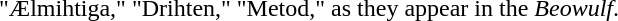<table align="center">
<tr>
<td>  </td>
</tr>
<tr>
<td>"Ælmihtiga," "Drihten," "Metod," as they appear in the <em>Beowulf</em>.</td>
</tr>
</table>
